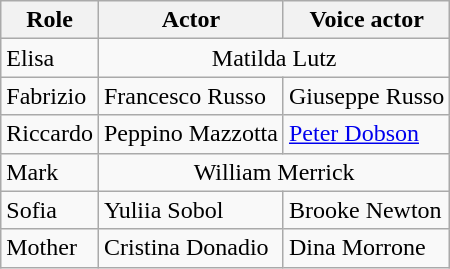<table class="wikitable">
<tr>
<th>Role</th>
<th>Actor</th>
<th>Voice actor</th>
</tr>
<tr>
<td>Elisa</td>
<td colspan="2" style="text-align:center">Matilda Lutz</td>
</tr>
<tr>
<td>Fabrizio</td>
<td>Francesco Russo</td>
<td>Giuseppe Russo</td>
</tr>
<tr>
<td>Riccardo</td>
<td>Peppino Mazzotta</td>
<td><a href='#'>Peter Dobson</a></td>
</tr>
<tr>
<td>Mark</td>
<td colspan="2" style="text-align:center">William Merrick</td>
</tr>
<tr>
<td>Sofia</td>
<td>Yuliia Sobol</td>
<td>Brooke Newton</td>
</tr>
<tr>
<td>Mother</td>
<td>Cristina Donadio</td>
<td>Dina Morrone</td>
</tr>
</table>
